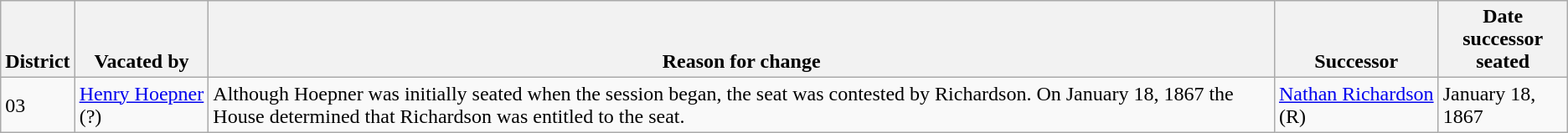<table class="wikitable sortable">
<tr style="vertical-align:bottom;">
<th>District</th>
<th>Vacated by</th>
<th>Reason for change</th>
<th>Successor</th>
<th>Date successor<br>seated</th>
</tr>
<tr>
<td>03</td>
<td nowrap ><a href='#'>Henry Hoepner</a><br>(?)</td>
<td>Although Hoepner was initially seated when the session began, the seat was contested by Richardson. On January 18, 1867 the House determined that Richardson was entitled to the seat.</td>
<td nowrap ><a href='#'>Nathan Richardson</a><br>(R)</td>
<td>January 18, 1867</td>
</tr>
</table>
